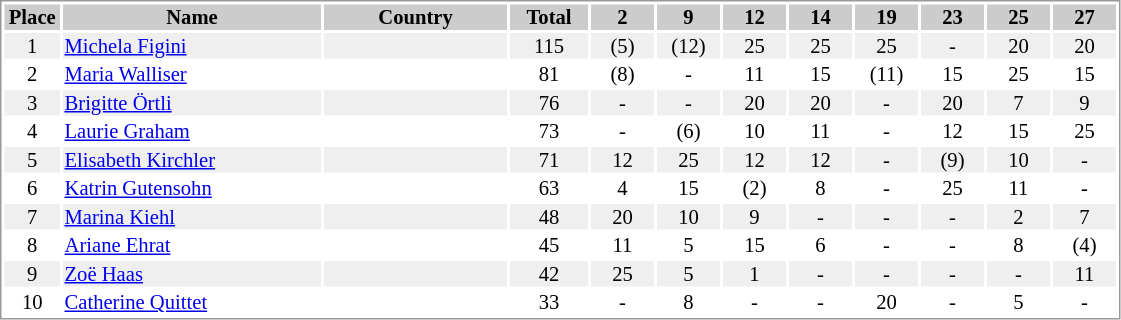<table border="0" style="border: 1px solid #999; background-color:#FFFFFF; text-align:center; font-size:86%; line-height:15px;">
<tr align="center" bgcolor="#CCCCCC">
<th width=35>Place</th>
<th width=170>Name</th>
<th width=120>Country</th>
<th width=50>Total</th>
<th width=40>2</th>
<th width=40>9</th>
<th width=40>12</th>
<th width=40>14</th>
<th width=40>19</th>
<th width=40>23</th>
<th width=40>25</th>
<th width=40>27</th>
</tr>
<tr bgcolor="#EFEFEF">
<td>1</td>
<td align="left"><a href='#'>Michela Figini</a></td>
<td align="left"></td>
<td>115</td>
<td>(5)</td>
<td>(12)</td>
<td>25</td>
<td>25</td>
<td>25</td>
<td>-</td>
<td>20</td>
<td>20</td>
</tr>
<tr>
<td>2</td>
<td align="left"><a href='#'>Maria Walliser</a></td>
<td align="left"></td>
<td>81</td>
<td>(8)</td>
<td>-</td>
<td>11</td>
<td>15</td>
<td>(11)</td>
<td>15</td>
<td>25</td>
<td>15</td>
</tr>
<tr bgcolor="#EFEFEF">
<td>3</td>
<td align="left"><a href='#'>Brigitte Örtli</a></td>
<td align="left"></td>
<td>76</td>
<td>-</td>
<td>-</td>
<td>20</td>
<td>20</td>
<td>-</td>
<td>20</td>
<td>7</td>
<td>9</td>
</tr>
<tr>
<td>4</td>
<td align="left"><a href='#'>Laurie Graham</a></td>
<td align="left"></td>
<td>73</td>
<td>-</td>
<td>(6)</td>
<td>10</td>
<td>11</td>
<td>-</td>
<td>12</td>
<td>15</td>
<td>25</td>
</tr>
<tr bgcolor="#EFEFEF">
<td>5</td>
<td align="left"><a href='#'>Elisabeth Kirchler</a></td>
<td align="left"></td>
<td>71</td>
<td>12</td>
<td>25</td>
<td>12</td>
<td>12</td>
<td>-</td>
<td>(9)</td>
<td>10</td>
<td>-</td>
</tr>
<tr>
<td>6</td>
<td align="left"><a href='#'>Katrin Gutensohn</a></td>
<td align="left"></td>
<td>63</td>
<td>4</td>
<td>15</td>
<td>(2)</td>
<td>8</td>
<td>-</td>
<td>25</td>
<td>11</td>
<td>-</td>
</tr>
<tr bgcolor="#EFEFEF">
<td>7</td>
<td align="left"><a href='#'>Marina Kiehl</a></td>
<td align="left"></td>
<td>48</td>
<td>20</td>
<td>10</td>
<td>9</td>
<td>-</td>
<td>-</td>
<td>-</td>
<td>2</td>
<td>7</td>
</tr>
<tr>
<td>8</td>
<td align="left"><a href='#'>Ariane Ehrat</a></td>
<td align="left"></td>
<td>45</td>
<td>11</td>
<td>5</td>
<td>15</td>
<td>6</td>
<td>-</td>
<td>-</td>
<td>8</td>
<td>(4)</td>
</tr>
<tr bgcolor="#EFEFEF">
<td>9</td>
<td align="left"><a href='#'>Zoë Haas</a></td>
<td align="left"></td>
<td>42</td>
<td>25</td>
<td>5</td>
<td>1</td>
<td>-</td>
<td>-</td>
<td>-</td>
<td>-</td>
<td>11</td>
</tr>
<tr>
<td>10</td>
<td align="left"><a href='#'>Catherine Quittet</a></td>
<td align="left"></td>
<td>33</td>
<td>-</td>
<td>8</td>
<td>-</td>
<td>-</td>
<td>20</td>
<td>-</td>
<td>5</td>
<td>-</td>
</tr>
</table>
